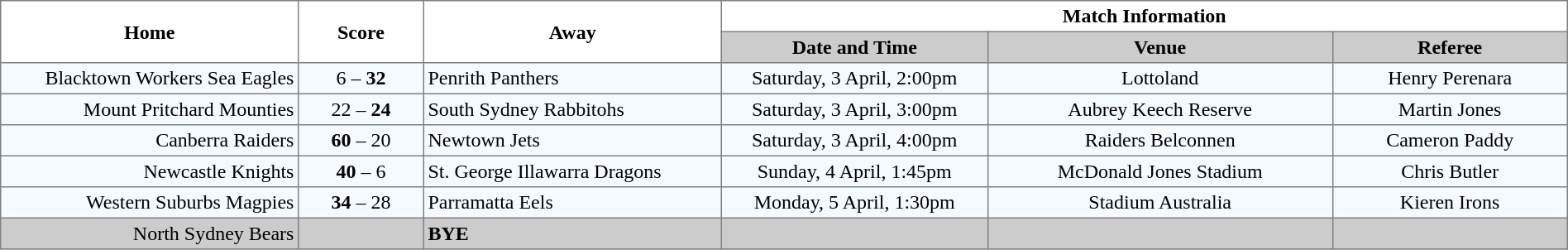<table border="1" cellpadding="3" cellspacing="0" width="100%" style="border-collapse:collapse;  text-align:center;">
<tr>
<th rowspan="2" width="19%">Home</th>
<th rowspan="2" width="8%">Score</th>
<th rowspan="2" width="19%">Away</th>
<th colspan="3">Match Information</th>
</tr>
<tr bgcolor="#CCCCCC">
<th width="17%">Date and Time</th>
<th width="22%">Venue</th>
<th width="50%">Referee</th>
</tr>
<tr style="text-align:center; background:#f5faff;">
<td align="right">Blacktown Workers Sea Eagles </td>
<td>6 – <strong>32</strong></td>
<td align="left"> Penrith Panthers</td>
<td>Saturday, 3 April, 2:00pm</td>
<td>Lottoland</td>
<td>Henry Perenara</td>
</tr>
<tr style="text-align:center; background:#f5faff;">
<td align="right">Mount Pritchard Mounties </td>
<td>22 – <strong>24</strong></td>
<td align="left"> South Sydney Rabbitohs</td>
<td>Saturday, 3 April, 3:00pm</td>
<td>Aubrey Keech Reserve</td>
<td>Martin Jones</td>
</tr>
<tr style="text-align:center; background:#f5faff;">
<td align="right">Canberra Raiders </td>
<td><strong>60</strong> – 20</td>
<td align="left"> Newtown Jets</td>
<td>Saturday, 3 April, 4:00pm</td>
<td>Raiders Belconnen</td>
<td>Cameron Paddy</td>
</tr>
<tr style="text-align:center; background:#f5faff;">
<td align="right">Newcastle Knights </td>
<td><strong>40</strong> – 6</td>
<td align="left"> St. George Illawarra Dragons</td>
<td>Sunday, 4 April, 1:45pm</td>
<td>McDonald Jones Stadium</td>
<td>Chris Butler</td>
</tr>
<tr style="text-align:center; background:#f5faff;">
<td align="right">Western Suburbs Magpies </td>
<td><strong>34</strong> – 28</td>
<td align="left"> Parramatta Eels</td>
<td>Monday, 5 April, 1:30pm</td>
<td>Stadium Australia</td>
<td>Kieren Irons</td>
</tr>
<tr style="text-align:center; background:#CCCCCC;">
<td align="right">North Sydney Bears </td>
<td></td>
<td align="left"><strong>BYE</strong></td>
<td></td>
<td></td>
<td></td>
</tr>
</table>
